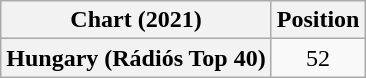<table class="wikitable plainrowheaders" style="text-align:center">
<tr>
<th scope="col">Chart (2021)</th>
<th scope="col">Position</th>
</tr>
<tr>
<th scope="row">Hungary (Rádiós Top 40)</th>
<td>52</td>
</tr>
</table>
